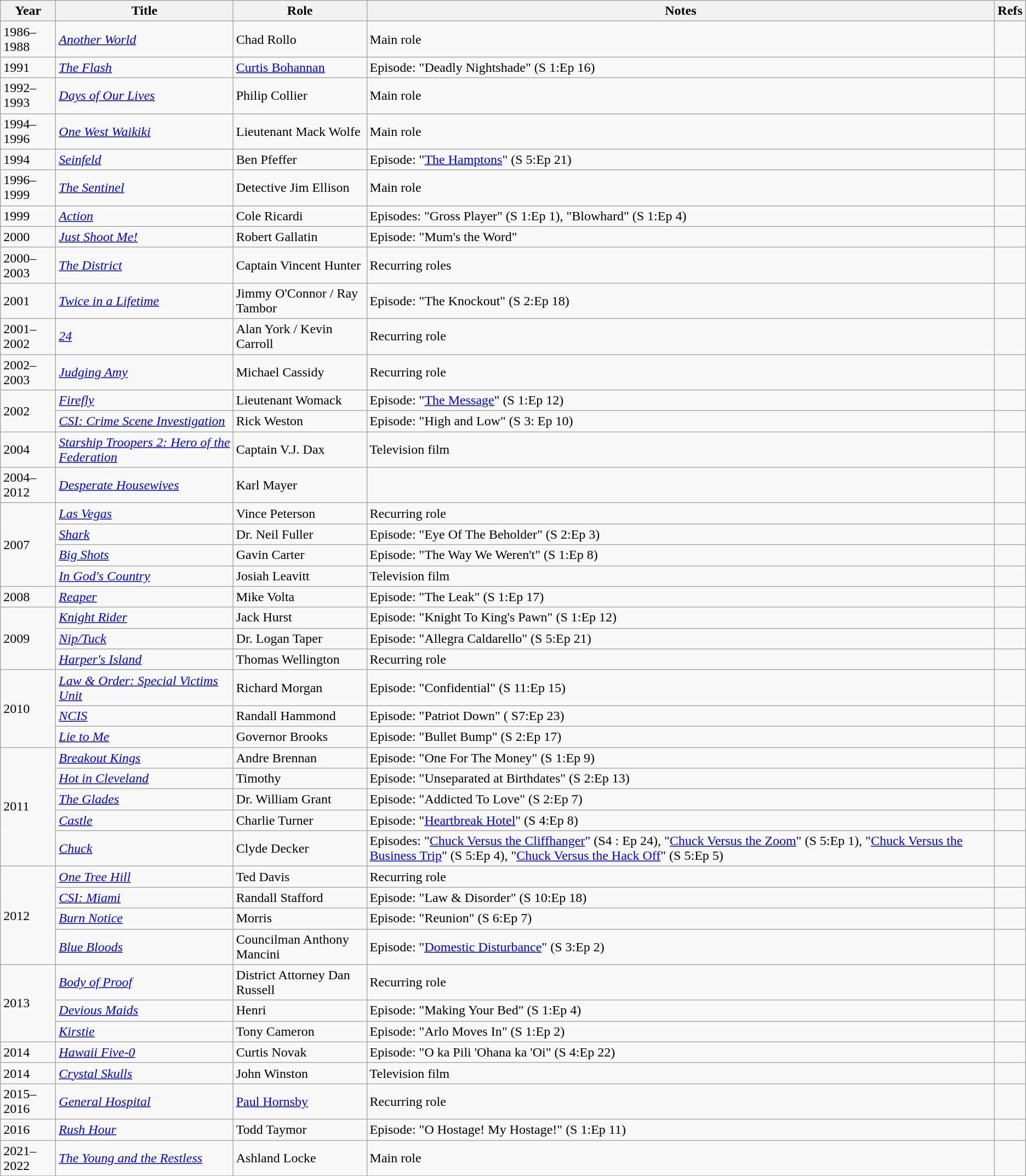<table class="wikitable sortable">
<tr>
<th>Year</th>
<th>Title</th>
<th>Role</th>
<th class="unsortable">Notes</th>
<th class="unsortable">Refs</th>
</tr>
<tr>
<td>1986–1988</td>
<td><em><a href='#'>Another World</a></em></td>
<td>Chad Rollo</td>
<td>Main role</td>
<td></td>
</tr>
<tr>
<td>1991</td>
<td><em><a href='#'>The Flash</a></em></td>
<td><a href='#'>Curtis Bohannan</a></td>
<td>Episode: "Deadly Nightshade" (S 1:Ep 16)</td>
<td></td>
</tr>
<tr>
<td>1992–1993</td>
<td><em><a href='#'>Days of Our Lives</a></em></td>
<td>Philip Collier</td>
<td>Main role</td>
<td></td>
</tr>
<tr>
<td>1994–1996</td>
<td><em><a href='#'>One West Waikiki</a></em></td>
<td>Lieutenant Mack Wolfe</td>
<td>Main role</td>
<td></td>
</tr>
<tr>
<td>1994</td>
<td><em><a href='#'>Seinfeld</a></em></td>
<td>Ben Pfeffer</td>
<td>Episode: "<a href='#'>The Hamptons</a>" (S 5:Ep 21)</td>
<td></td>
</tr>
<tr>
<td>1996–1999</td>
<td><em><a href='#'>The Sentinel</a></em></td>
<td>Detective Jim Ellison</td>
<td>Main role</td>
<td></td>
</tr>
<tr>
<td>1999</td>
<td><em><a href='#'>Action</a></em></td>
<td>Cole Ricardi</td>
<td>Episodes: "Gross Player" (S 1:Ep 1), "Blowhard" (S 1:Ep 4)</td>
<td></td>
</tr>
<tr>
<td>2000</td>
<td><em><a href='#'>Just Shoot Me!</a></em></td>
<td>Robert Gallatin</td>
<td>Episode: "Mum's the Word"</td>
<td></td>
</tr>
<tr>
<td>2000–2003</td>
<td><em><a href='#'>The District</a></em></td>
<td>Captain Vincent Hunter</td>
<td>Recurring roles</td>
<td></td>
</tr>
<tr>
<td>2001</td>
<td><em><a href='#'>Twice in a Lifetime</a></em></td>
<td>Jimmy O'Connor / Ray Tambor</td>
<td>Episode: "The Knockout" (S 2:Ep 18)</td>
<td></td>
</tr>
<tr>
<td>2001–2002</td>
<td><em><a href='#'>24</a></em></td>
<td>Alan York / Kevin Carroll</td>
<td>Recurring role</td>
<td></td>
</tr>
<tr>
<td>2002–2003</td>
<td><em><a href='#'>Judging Amy</a></em></td>
<td>Michael Cassidy</td>
<td>Recurring role</td>
<td></td>
</tr>
<tr>
<td rowspan="2">2002</td>
<td><em><a href='#'>Firefly</a></em></td>
<td>Lieutenant Womack</td>
<td>Episode: "<a href='#'>The Message</a>" (S 1:Ep 12)</td>
<td></td>
</tr>
<tr>
<td><em><a href='#'>CSI: Crime Scene Investigation</a></em></td>
<td>Rick Weston</td>
<td>Episode: "High and Low" (S 3: Ep 10)</td>
<td></td>
</tr>
<tr>
<td>2004</td>
<td><em><a href='#'>Starship Troopers 2: Hero of the Federation</a></em></td>
<td>Captain V.J. Dax</td>
<td>Television film</td>
<td></td>
</tr>
<tr>
<td>2004–2012</td>
<td><em><a href='#'>Desperate Housewives</a></em></td>
<td>Karl Mayer</td>
<td></td>
<td></td>
</tr>
<tr>
<td rowspan="4">2007</td>
<td><em><a href='#'>Las Vegas</a></em></td>
<td>Vince Peterson</td>
<td>Recurring role</td>
<td></td>
</tr>
<tr>
<td><em><a href='#'>Shark</a></em></td>
<td>Dr. Neil Fuller</td>
<td>Episode: "Eye Of The Beholder" (S 2:Ep 3)</td>
<td></td>
</tr>
<tr>
<td><em><a href='#'>Big Shots</a></em></td>
<td>Gavin Carter</td>
<td>Episode: "The Way We Weren't" (S 1:Ep 8)</td>
<td></td>
</tr>
<tr>
<td><em><a href='#'>In God's Country</a></em></td>
<td>Josiah Leavitt</td>
<td>Television film</td>
<td></td>
</tr>
<tr>
<td>2008</td>
<td><em><a href='#'>Reaper</a></em></td>
<td>Mike Volta</td>
<td>Episode: "The Leak" (S 1:Ep 17)</td>
<td></td>
</tr>
<tr>
<td rowspan="3">2009</td>
<td><em><a href='#'>Knight Rider</a></em></td>
<td>Jack Hurst</td>
<td>Episode: "Knight To King's Pawn" (S 1:Ep 12)</td>
<td></td>
</tr>
<tr>
<td><em><a href='#'>Nip/Tuck</a></em></td>
<td>Dr. Logan Taper</td>
<td>Episode: "Allegra Caldarello" (S 5:Ep 21)</td>
<td></td>
</tr>
<tr>
<td><em><a href='#'>Harper's Island</a></em></td>
<td>Thomas Wellington</td>
<td>Recurring role</td>
<td></td>
</tr>
<tr>
<td rowspan="3">2010</td>
<td><em><a href='#'>Law & Order: Special Victims Unit</a></em></td>
<td>Richard Morgan</td>
<td>Episode: "Confidential" (S 11:Ep 15)</td>
<td></td>
</tr>
<tr>
<td><em><a href='#'>NCIS</a></em></td>
<td>Randall Hammond</td>
<td>Episode: "Patriot Down" ( S7:Ep 23)</td>
<td></td>
</tr>
<tr>
<td><em><a href='#'>Lie to Me</a></em></td>
<td>Governor Brooks</td>
<td>Episode: "Bullet Bump" (S 2:Ep 17)</td>
<td></td>
</tr>
<tr>
<td rowspan="5">2011</td>
<td><em><a href='#'>Breakout Kings</a></em></td>
<td>Andre Brennan</td>
<td>Episode: "One For The Money" (S 1:Ep 9)</td>
<td></td>
</tr>
<tr>
<td><em><a href='#'>Hot in Cleveland</a></em></td>
<td>Timothy</td>
<td>Episode: "Unseparated at Birthdates" (S 2:Ep 13)</td>
<td></td>
</tr>
<tr>
<td><em><a href='#'>The Glades</a></em></td>
<td>Dr. William Grant</td>
<td>Episode: "Addicted To Love" (S 2:Ep 7)</td>
<td></td>
</tr>
<tr>
<td><em><a href='#'>Castle</a></em></td>
<td>Charlie Turner</td>
<td>Episode: "<a href='#'>Heartbreak Hotel</a>" (S 4:Ep 8)</td>
<td></td>
</tr>
<tr>
<td><em><a href='#'>Chuck</a></em></td>
<td>Clyde Decker</td>
<td>Episodes: "<a href='#'>Chuck Versus the Cliffhanger</a>" (S4 : Ep 24), "<a href='#'>Chuck Versus the Zoom</a>" (S 5:Ep 1), "<a href='#'>Chuck Versus the Business Trip</a>" (S 5:Ep 4), "<a href='#'>Chuck Versus the Hack Off</a>" (S 5:Ep 5)</td>
<td></td>
</tr>
<tr>
<td rowspan="4">2012</td>
<td><em><a href='#'>One Tree Hill</a></em></td>
<td>Ted Davis</td>
<td>Recurring role</td>
<td></td>
</tr>
<tr>
<td><em><a href='#'>CSI: Miami</a></em></td>
<td>Randall Stafford</td>
<td>Episode: "Law & Disorder" (S 10:Ep 18)</td>
<td></td>
</tr>
<tr>
<td><em><a href='#'>Burn Notice</a></em></td>
<td>Morris</td>
<td>Episode: "Reunion" (S 6:Ep 7)</td>
<td></td>
</tr>
<tr>
<td><em><a href='#'>Blue Bloods</a></em></td>
<td>Councilman Anthony Mancini</td>
<td>Episode: "<a href='#'>Domestic Disturbance</a>" (S 3:Ep 2)</td>
<td></td>
</tr>
<tr>
<td rowspan="3">2013</td>
<td><em><a href='#'>Body of Proof</a></em></td>
<td>District Attorney Dan Russell</td>
<td>Recurring role</td>
<td></td>
</tr>
<tr>
<td><em><a href='#'>Devious Maids</a></em></td>
<td>Henri</td>
<td>Episode: "Making Your Bed" (S 1:Ep 4)</td>
<td></td>
</tr>
<tr>
<td><em><a href='#'>Kirstie</a></em></td>
<td>Tony Cameron</td>
<td>Episode: "Arlo Moves In" (S 1:Ep 2)</td>
<td></td>
</tr>
<tr>
<td>2014</td>
<td><em><a href='#'>Hawaii Five-0</a></em></td>
<td>Curtis Novak</td>
<td>Episode: "O ka Pili 'Ohana ka 'Oi" (S 4:Ep 22)</td>
<td></td>
</tr>
<tr>
<td>2014</td>
<td><em><a href='#'>Crystal Skulls</a></em></td>
<td>John Winston</td>
<td>Television film</td>
<td></td>
</tr>
<tr>
<td>2015–2016</td>
<td><em><a href='#'>General Hospital</a></em></td>
<td><a href='#'>Paul Hornsby</a></td>
<td>Recurring role</td>
<td></td>
</tr>
<tr>
<td>2016</td>
<td><em><a href='#'>Rush Hour</a></em></td>
<td>Todd Taymor</td>
<td>Episode: "O Hostage! My Hostage!" (S 1:Ep 11)</td>
<td></td>
</tr>
<tr>
<td>2021–2022</td>
<td><em><a href='#'>The Young and the Restless</a></em></td>
<td>Ashland Locke</td>
<td>Main role</td>
<td></td>
</tr>
</table>
